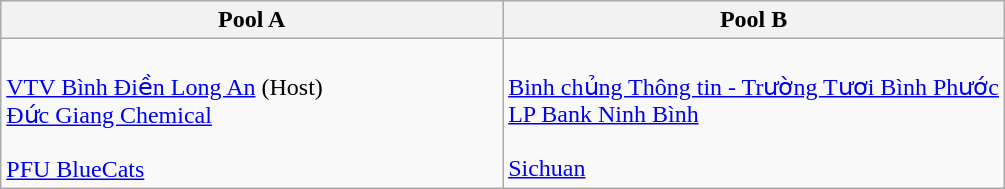<table class="wikitable">
<tr>
<th width=50%>Pool A</th>
<th width=50%>Pool B</th>
</tr>
<tr>
<td><br> <a href='#'>VTV Bình Điền Long An</a> (Host) <br>
 <a href='#'>Đức Giang Chemical</a> <br>
 <br>
 <a href='#'>PFU BlueCats</a> <br></td>
<td><br> <a href='#'>Binh chủng Thông tin - Trường Tươi Bình Phước</a> <br>
 <a href='#'>LP Bank Ninh Bình</a> <br>
 <br>
 <a href='#'>Sichuan</a></td>
</tr>
</table>
